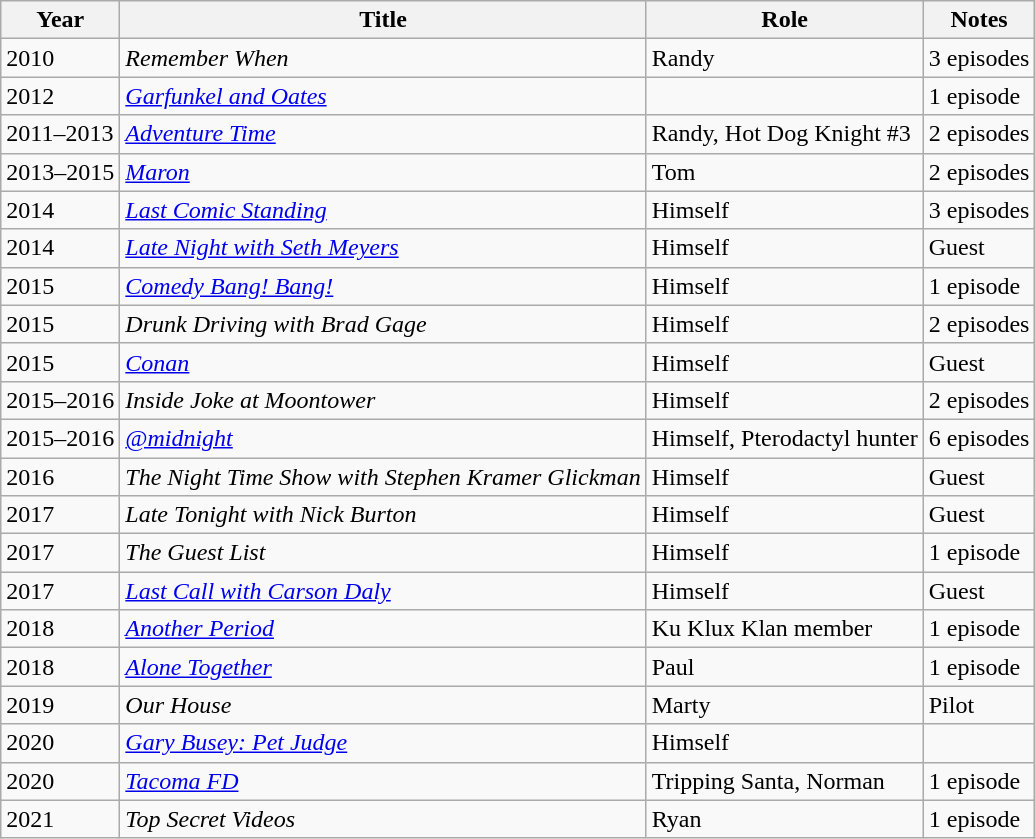<table class="wikitable sortable">
<tr>
<th>Year</th>
<th>Title</th>
<th>Role</th>
<th class="unsortable">Notes</th>
</tr>
<tr>
<td>2010</td>
<td><em>Remember When</em></td>
<td>Randy</td>
<td>3 episodes</td>
</tr>
<tr>
<td>2012</td>
<td><em><a href='#'>Garfunkel and Oates</a></em></td>
<td></td>
<td>1 episode</td>
</tr>
<tr>
<td>2011–2013</td>
<td><em><a href='#'>Adventure Time</a></em></td>
<td>Randy, Hot Dog Knight #3</td>
<td>2 episodes</td>
</tr>
<tr>
<td>2013–2015</td>
<td><em><a href='#'>Maron</a></em></td>
<td>Tom</td>
<td>2 episodes</td>
</tr>
<tr>
<td>2014</td>
<td><em><a href='#'>Last Comic Standing</a></em></td>
<td>Himself</td>
<td>3 episodes</td>
</tr>
<tr>
<td>2014</td>
<td><em><a href='#'>Late Night with Seth Meyers</a></em></td>
<td>Himself</td>
<td>Guest</td>
</tr>
<tr>
<td>2015</td>
<td><em><a href='#'>Comedy Bang! Bang!</a></em></td>
<td>Himself</td>
<td>1 episode</td>
</tr>
<tr>
<td>2015</td>
<td><em>Drunk Driving with Brad Gage</em></td>
<td>Himself</td>
<td>2 episodes</td>
</tr>
<tr>
<td>2015</td>
<td><em><a href='#'>Conan</a></em></td>
<td>Himself</td>
<td>Guest</td>
</tr>
<tr>
<td>2015–2016</td>
<td><em>Inside Joke at Moontower</em></td>
<td>Himself</td>
<td>2 episodes</td>
</tr>
<tr>
<td>2015–2016</td>
<td><em><a href='#'>@midnight</a></em></td>
<td>Himself, Pterodactyl hunter</td>
<td>6 episodes</td>
</tr>
<tr>
<td>2016</td>
<td><em>The Night Time Show with Stephen Kramer Glickman</em></td>
<td>Himself</td>
<td>Guest</td>
</tr>
<tr>
<td>2017</td>
<td><em>Late Tonight with Nick Burton</em></td>
<td>Himself</td>
<td>Guest</td>
</tr>
<tr>
<td>2017</td>
<td><em>The Guest List</em></td>
<td>Himself</td>
<td>1 episode</td>
</tr>
<tr>
<td>2017</td>
<td><em><a href='#'>Last Call with Carson Daly</a></em></td>
<td>Himself</td>
<td>Guest</td>
</tr>
<tr>
<td>2018</td>
<td><em><a href='#'>Another Period</a></em></td>
<td>Ku Klux Klan member</td>
<td>1 episode</td>
</tr>
<tr>
<td>2018</td>
<td><a href='#'><em>Alone Together</em></a></td>
<td>Paul</td>
<td>1 episode</td>
</tr>
<tr>
<td>2019</td>
<td><em>Our House</em></td>
<td>Marty</td>
<td>Pilot</td>
</tr>
<tr>
<td>2020</td>
<td><em><a href='#'>Gary Busey: Pet Judge</a></em></td>
<td>Himself</td>
<td></td>
</tr>
<tr>
<td>2020</td>
<td><em><a href='#'>Tacoma FD</a></em></td>
<td>Tripping Santa, Norman</td>
<td>1 episode</td>
</tr>
<tr>
<td>2021</td>
<td><em>Top Secret Videos</em></td>
<td>Ryan</td>
<td>1 episode</td>
</tr>
</table>
